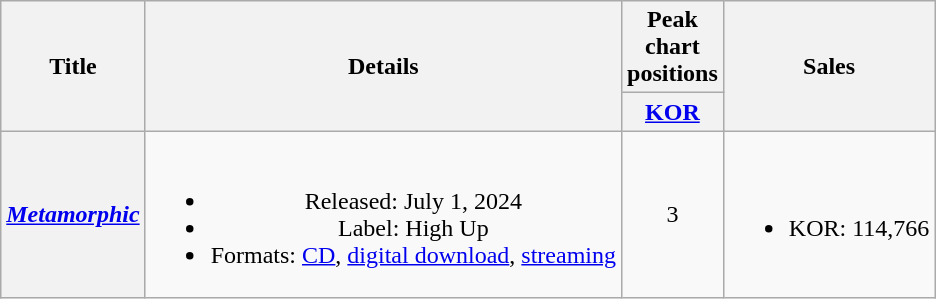<table class="wikitable plainrowheaders" style="text-align:center">
<tr>
<th scope="col" rowspan="2">Title</th>
<th scope="col" rowspan="2">Details</th>
<th scope="col">Peak chart positions</th>
<th scope="col" rowspan="2">Sales</th>
</tr>
<tr>
<th scope="col" style="width:2.5em" style="width:3em;font-size:90%"><a href='#'>KOR</a><br></th>
</tr>
<tr>
<th scope="row"><em><a href='#'>Metamorphic</a></em></th>
<td><br><ul><li>Released: July 1, 2024</li><li>Label: High Up</li><li>Formats: <a href='#'>CD</a>, <a href='#'>digital download</a>, <a href='#'>streaming</a></li></ul></td>
<td>3</td>
<td><br><ul><li>KOR: 114,766</li></ul></td>
</tr>
</table>
